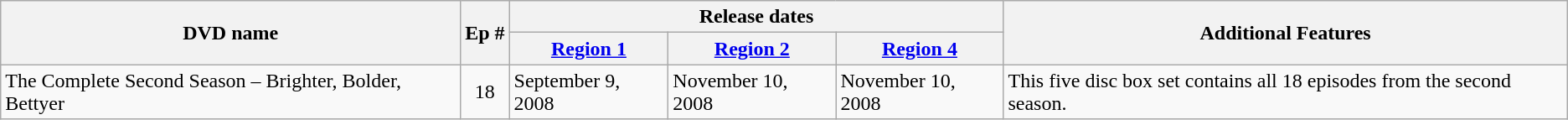<table class="wikitable">
<tr>
<th rowspan="2">DVD name</th>
<th rowspan="2">Ep #</th>
<th colspan="3">Release dates</th>
<th rowspan="2">Additional Features</th>
</tr>
<tr>
<th><a href='#'>Region 1</a></th>
<th><a href='#'>Region 2</a></th>
<th><a href='#'>Region 4</a></th>
</tr>
<tr>
<td>The Complete Second Season – Brighter, Bolder, Bettyer</td>
<td style="text-align:center;">18</td>
<td>September 9, 2008</td>
<td>November 10, 2008</td>
<td>November 10, 2008</td>
<td>This five disc box set contains all 18 episodes from the second season.</td>
</tr>
</table>
